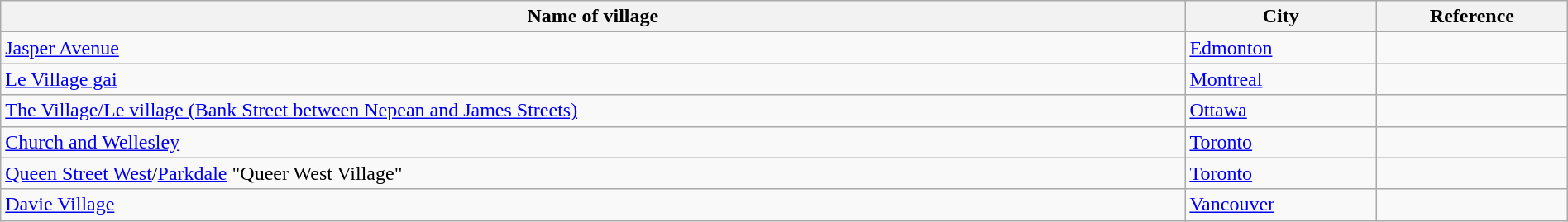<table class="wikitable" style="width: 100%">
<tr>
<th>Name of village</th>
<th>City </th>
<th>Reference</th>
</tr>
<tr>
<td><a href='#'>Jasper Avenue</a></td>
<td><a href='#'>Edmonton</a></td>
<td></td>
</tr>
<tr>
<td><a href='#'>Le Village gai</a></td>
<td><a href='#'>Montreal</a></td>
<td></td>
</tr>
<tr>
<td><a href='#'>The Village/Le village (Bank Street between Nepean and James Streets)</a></td>
<td><a href='#'>Ottawa</a></td>
<td></td>
</tr>
<tr>
<td><a href='#'>Church and Wellesley</a></td>
<td><a href='#'>Toronto</a></td>
<td></td>
</tr>
<tr>
<td><a href='#'>Queen Street West</a>/<a href='#'>Parkdale</a> "Queer West Village"</td>
<td><a href='#'>Toronto</a></td>
<td></td>
</tr>
<tr>
<td><a href='#'>Davie Village</a></td>
<td><a href='#'>Vancouver</a></td>
<td></td>
</tr>
</table>
